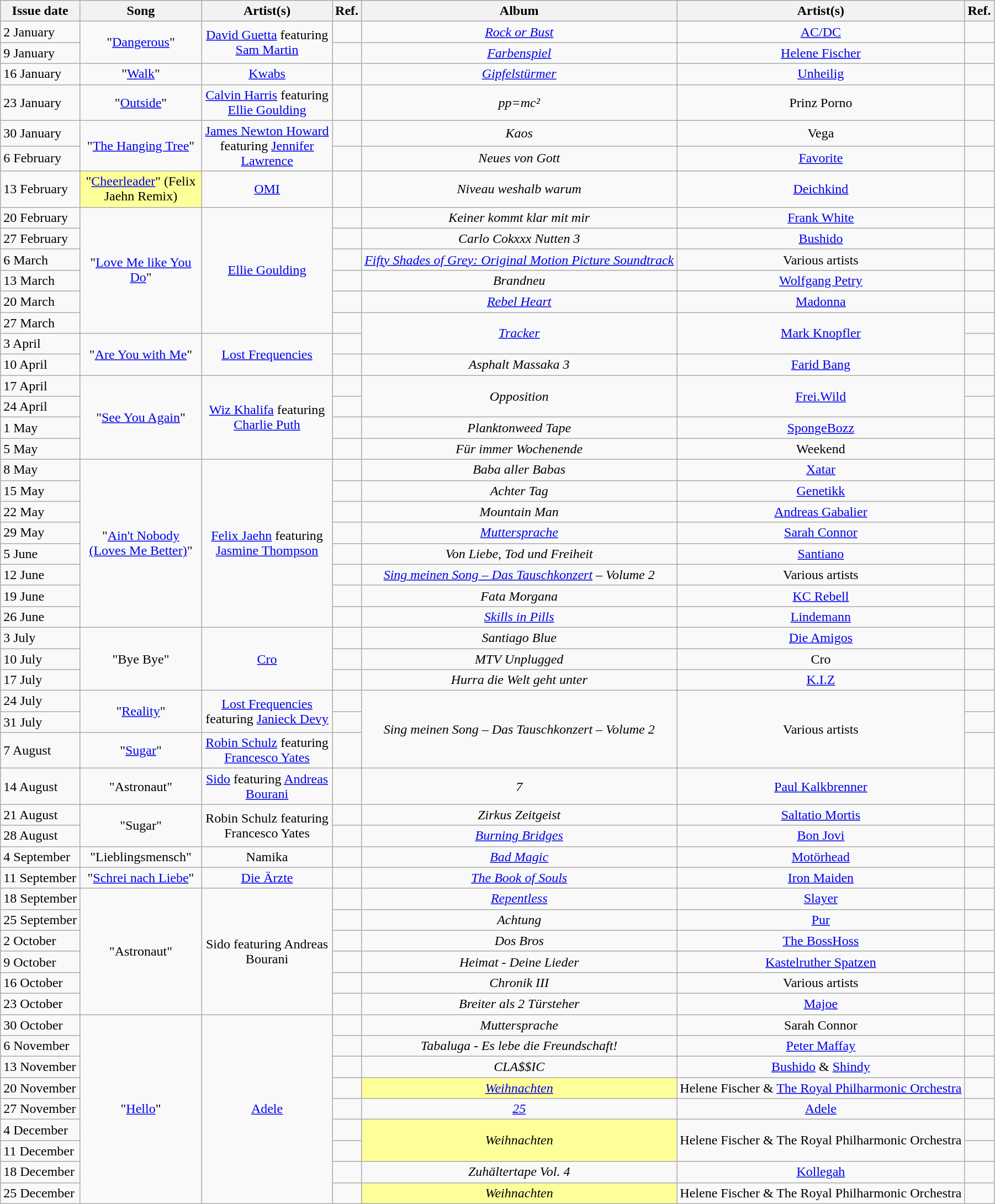<table class="wikitable">
<tr>
<th>Issue date</th>
<th width="140">Song</th>
<th width="150">Artist(s)</th>
<th>Ref.</th>
<th>Album</th>
<th>Artist(s)</th>
<th>Ref.</th>
</tr>
<tr>
<td>2 January</td>
<td align="center" rowspan="2">"<a href='#'>Dangerous</a>"</td>
<td align="center" rowspan="2"><a href='#'>David Guetta</a> featuring <a href='#'>Sam Martin</a></td>
<td align="center"></td>
<td align="center"><em><a href='#'>Rock or Bust</a></em></td>
<td align="center"><a href='#'>AC/DC</a></td>
<td align="center"></td>
</tr>
<tr>
<td>9 January</td>
<td align="center"></td>
<td align="center"><em><a href='#'>Farbenspiel</a></em></td>
<td align="center"><a href='#'>Helene Fischer</a></td>
<td align="center"></td>
</tr>
<tr>
<td>16 January</td>
<td align="center">"<a href='#'>Walk</a>"</td>
<td align="center"><a href='#'>Kwabs</a></td>
<td align="center"></td>
<td align="center"><em><a href='#'>Gipfelstürmer</a></em></td>
<td align="center"><a href='#'>Unheilig</a></td>
<td align="center"></td>
</tr>
<tr>
<td>23 January</td>
<td align="center">"<a href='#'>Outside</a>"</td>
<td align="center"><a href='#'>Calvin Harris</a> featuring <a href='#'>Ellie Goulding</a></td>
<td align="center"></td>
<td align="center"><em>pp=mc²</em></td>
<td align="center">Prinz Porno</td>
<td align="center"></td>
</tr>
<tr>
<td>30 January</td>
<td align="center" rowspan="2">"<a href='#'>The Hanging Tree</a>"</td>
<td align="center" rowspan="2"><a href='#'>James Newton Howard</a> featuring <a href='#'>Jennifer Lawrence</a></td>
<td align="center"></td>
<td align="center"><em>Kaos</em></td>
<td align="center">Vega</td>
<td align="center"></td>
</tr>
<tr>
<td>6 February</td>
<td align="center"></td>
<td align="center"><em>Neues von Gott</em></td>
<td align="center"><a href='#'>Favorite</a></td>
<td align="center"></td>
</tr>
<tr>
<td>13 February</td>
<td bgcolor=#FFFF99 align="center">"<a href='#'>Cheerleader</a>" (Felix Jaehn Remix) </td>
<td align="center"><a href='#'>OMI</a></td>
<td align="center"></td>
<td align="center"><em>Niveau weshalb warum</em></td>
<td align="center"><a href='#'>Deichkind</a></td>
<td align="center"></td>
</tr>
<tr>
<td>20 February</td>
<td align="center" rowspan="6">"<a href='#'>Love Me like You Do</a>"</td>
<td align="center" rowspan="6"><a href='#'>Ellie Goulding</a></td>
<td align="center"></td>
<td align="center"><em>Keiner kommt klar mit mir</em></td>
<td align="center"><a href='#'>Frank White</a></td>
<td align="center"></td>
</tr>
<tr>
<td>27 February</td>
<td align="center"></td>
<td align="center"><em>Carlo Cokxxx Nutten 3</em></td>
<td align="center"><a href='#'>Bushido</a></td>
<td align="center"></td>
</tr>
<tr>
<td>6 March</td>
<td align="center"></td>
<td align="center"><em><a href='#'>Fifty Shades of Grey: Original Motion Picture Soundtrack</a></em></td>
<td align="center">Various artists</td>
<td align="center"></td>
</tr>
<tr>
<td>13 March</td>
<td align="center"></td>
<td align="center"><em>Brandneu</em></td>
<td align="center"><a href='#'>Wolfgang Petry</a></td>
<td align="center"></td>
</tr>
<tr>
<td>20 March</td>
<td align="center"></td>
<td align="center"><em><a href='#'>Rebel Heart</a></em></td>
<td align="center"><a href='#'>Madonna</a></td>
<td align="center"></td>
</tr>
<tr>
<td>27 March</td>
<td align="center"></td>
<td align="center" rowspan="2"><em><a href='#'>Tracker</a></em></td>
<td align="center" rowspan="2"><a href='#'>Mark Knopfler</a></td>
<td align="center"></td>
</tr>
<tr>
<td>3 April</td>
<td align="center" rowspan="2">"<a href='#'>Are You with Me</a>"</td>
<td align="center" rowspan="2"><a href='#'>Lost Frequencies</a></td>
<td align="center"></td>
<td align="center"></td>
</tr>
<tr>
<td>10 April</td>
<td align="center"></td>
<td align="center"><em>Asphalt Massaka 3</em></td>
<td align="center"><a href='#'>Farid Bang</a></td>
<td align="center"></td>
</tr>
<tr>
<td>17 April</td>
<td align="center" rowspan="4">"<a href='#'>See You Again</a>"</td>
<td align="center" rowspan="4"><a href='#'>Wiz Khalifa</a> featuring <a href='#'>Charlie Puth</a></td>
<td align="center"></td>
<td align="center" rowspan="2"><em>Opposition</em></td>
<td align="center" rowspan="2"><a href='#'>Frei.Wild</a></td>
<td align="center"></td>
</tr>
<tr>
<td>24 April</td>
<td align="center"></td>
<td align="center"></td>
</tr>
<tr>
<td>1 May</td>
<td align="center"></td>
<td align="center"><em>Planktonweed Tape</em></td>
<td align="center"><a href='#'>SpongeBozz</a></td>
<td align="center"></td>
</tr>
<tr>
<td>5 May</td>
<td align="center"></td>
<td align="center"><em>Für immer Wochenende</em></td>
<td align="center">Weekend</td>
<td align="center"></td>
</tr>
<tr>
<td>8 May</td>
<td align="center" rowspan="8">"<a href='#'>Ain't Nobody (Loves Me Better)</a>"</td>
<td align="center" rowspan="8"><a href='#'>Felix Jaehn</a> featuring <a href='#'>Jasmine Thompson</a></td>
<td align="center"></td>
<td align="center"><em>Baba aller Babas</em></td>
<td align="center"><a href='#'>Xatar</a></td>
<td align="center"></td>
</tr>
<tr>
<td>15 May</td>
<td align="center"></td>
<td align="center"><em>Achter Tag</em></td>
<td align="center"><a href='#'>Genetikk</a></td>
<td align="center"></td>
</tr>
<tr>
<td>22 May</td>
<td align="center"></td>
<td align="center"><em>Mountain Man</em></td>
<td align="center"><a href='#'>Andreas Gabalier</a></td>
<td align="center"></td>
</tr>
<tr>
<td>29 May</td>
<td align="center"></td>
<td align="center"><em><a href='#'>Muttersprache</a></em></td>
<td align="center"><a href='#'>Sarah Connor</a></td>
<td align="center"></td>
</tr>
<tr>
<td>5 June</td>
<td align="center"></td>
<td align="center"><em>Von Liebe, Tod und Freiheit</em></td>
<td align="center"><a href='#'>Santiano</a></td>
<td align="center"></td>
</tr>
<tr>
<td>12 June</td>
<td align="center"></td>
<td align="center"><em><a href='#'>Sing meinen Song – Das Tauschkonzert</a> – Volume 2</em></td>
<td align="center">Various artists</td>
<td align="center"></td>
</tr>
<tr>
<td>19 June</td>
<td align="center"></td>
<td align="center"><em>Fata Morgana</em></td>
<td align="center"><a href='#'>KC Rebell</a></td>
<td align="center"></td>
</tr>
<tr>
<td>26 June</td>
<td align="center"></td>
<td align="center"><em><a href='#'>Skills in Pills</a></em></td>
<td align="center"><a href='#'>Lindemann</a></td>
<td align="center"></td>
</tr>
<tr>
<td>3 July</td>
<td align="center" rowspan="3">"Bye Bye"</td>
<td align="center" rowspan="3"><a href='#'>Cro</a></td>
<td align="center"></td>
<td align="center"><em>Santiago Blue</em></td>
<td align="center"><a href='#'>Die Amigos</a></td>
<td align="center"></td>
</tr>
<tr>
<td>10 July</td>
<td align="center"></td>
<td align="center"><em>MTV Unplugged</em></td>
<td align="center">Cro</td>
<td align="center"></td>
</tr>
<tr>
<td>17 July</td>
<td align="center"></td>
<td align="center"><em>Hurra die Welt geht unter</em></td>
<td align="center"><a href='#'>K.I.Z</a></td>
<td align="center"></td>
</tr>
<tr>
<td>24 July</td>
<td align="center" rowspan="2">"<a href='#'>Reality</a>"</td>
<td align="center" rowspan="2"><a href='#'>Lost Frequencies</a> featuring <a href='#'>Janieck Devy</a></td>
<td align="center"></td>
<td align="center" rowspan="3"><em>Sing meinen Song – Das Tauschkonzert – Volume 2</em></td>
<td align="center" rowspan="3">Various artists</td>
<td align="center"></td>
</tr>
<tr>
<td>31 July</td>
<td align="center"></td>
<td align="center"></td>
</tr>
<tr>
<td>7 August</td>
<td align="center">"<a href='#'>Sugar</a>"</td>
<td align="center"><a href='#'>Robin Schulz</a> featuring <a href='#'>Francesco Yates</a></td>
<td align="center"></td>
<td align="center"></td>
</tr>
<tr>
<td>14 August</td>
<td align="center">"Astronaut"</td>
<td align="center"><a href='#'>Sido</a> featuring <a href='#'>Andreas Bourani</a></td>
<td align="center"></td>
<td align="center"><em>7</em></td>
<td align="center"><a href='#'>Paul Kalkbrenner</a></td>
<td align="center"></td>
</tr>
<tr>
<td>21 August</td>
<td align="center" rowspan="2">"Sugar"</td>
<td align="center" rowspan="2">Robin Schulz featuring Francesco Yates</td>
<td align="center"></td>
<td align="center"><em>Zirkus Zeitgeist</em></td>
<td align="center"><a href='#'>Saltatio Mortis</a></td>
<td align="center"></td>
</tr>
<tr>
<td>28 August</td>
<td align="center"></td>
<td align="center"><em><a href='#'>Burning Bridges</a></em></td>
<td align="center"><a href='#'>Bon Jovi</a></td>
<td align="center"></td>
</tr>
<tr>
<td>4 September</td>
<td align="center">"Lieblingsmensch"</td>
<td align="center">Namika</td>
<td align="center"></td>
<td align="center"><em><a href='#'>Bad Magic</a></em></td>
<td align="center"><a href='#'>Motörhead</a></td>
<td align="center"></td>
</tr>
<tr>
<td>11 September</td>
<td align="center">"<a href='#'>Schrei nach Liebe</a>"</td>
<td align="center"><a href='#'>Die Ärzte</a></td>
<td align="center"></td>
<td align="center"><em><a href='#'>The Book of Souls</a></em></td>
<td align="center"><a href='#'>Iron Maiden</a></td>
<td align="center"></td>
</tr>
<tr>
<td>18 September</td>
<td align="center" rowspan=6>"Astronaut"</td>
<td align="center" rowspan=6>Sido featuring Andreas Bourani</td>
<td align="center"></td>
<td align="center"><em><a href='#'>Repentless</a></em></td>
<td align="center"><a href='#'>Slayer</a></td>
<td align="center"></td>
</tr>
<tr>
<td>25 September</td>
<td align="center"></td>
<td align="center"><em>Achtung</em></td>
<td align="center"><a href='#'>Pur</a></td>
<td align="center"></td>
</tr>
<tr>
<td>2 October</td>
<td align="center"></td>
<td align="center"><em>Dos Bros</em></td>
<td align="center"><a href='#'>The BossHoss</a></td>
<td align="center"></td>
</tr>
<tr>
<td>9 October</td>
<td align="center"></td>
<td align="center"><em>Heimat - Deine Lieder</em></td>
<td align="center"><a href='#'>Kastelruther Spatzen</a></td>
<td align="center"></td>
</tr>
<tr>
<td>16 October</td>
<td align="center"></td>
<td align="center"><em>Chronik III</em></td>
<td align="center">Various artists</td>
<td align="center"></td>
</tr>
<tr>
<td>23 October</td>
<td align="center"></td>
<td align="center"><em>Breiter als 2 Türsteher</em></td>
<td align="center"><a href='#'>Majoe</a></td>
<td align="center"></td>
</tr>
<tr>
<td>30 October</td>
<td align="center" rowspan=9>"<a href='#'>Hello</a>"</td>
<td align="center" rowspan=9><a href='#'>Adele</a></td>
<td align="center"></td>
<td align="center"><em>Muttersprache</em></td>
<td align="center">Sarah Connor</td>
<td align="center"></td>
</tr>
<tr>
<td>6 November</td>
<td align="center"></td>
<td align="center"><em>Tabaluga - Es lebe die Freundschaft!</em></td>
<td align="center"><a href='#'>Peter Maffay</a></td>
<td align="center"></td>
</tr>
<tr>
<td>13 November</td>
<td align="center"></td>
<td align="center"><em>CLA$$IC</em></td>
<td align="center"><a href='#'>Bushido</a> & <a href='#'>Shindy</a></td>
<td align="center"></td>
</tr>
<tr>
<td>20 November</td>
<td align="center"></td>
<td bgcolor=#FFFF99 align="center"><em><a href='#'>Weihnachten</a></em> </td>
<td align="center">Helene Fischer & <a href='#'>The Royal Philharmonic Orchestra</a></td>
<td align="center"></td>
</tr>
<tr>
<td>27 November</td>
<td align="center"></td>
<td align="center"><em><a href='#'>25</a></em></td>
<td align="center"><a href='#'>Adele</a></td>
<td align="center"></td>
</tr>
<tr>
<td>4 December</td>
<td align="center"></td>
<td bgcolor=#FFFF99 align="center" rowspan="2"><em>Weihnachten</em> </td>
<td align="center" rowspan=2>Helene Fischer & The Royal Philharmonic Orchestra</td>
<td align="center"></td>
</tr>
<tr>
<td>11 December</td>
<td align="center"></td>
<td align="center"></td>
</tr>
<tr>
<td>18 December</td>
<td align="center"></td>
<td align="center"><em>Zuhältertape Vol. 4</em></td>
<td align="center"><a href='#'>Kollegah</a></td>
<td align="center"></td>
</tr>
<tr>
<td>25 December</td>
<td align="center"></td>
<td bgcolor=#FFFF99 align="center"><em>Weihnachten</em> </td>
<td align="center">Helene Fischer & The Royal Philharmonic Orchestra</td>
<td align="center"></td>
</tr>
</table>
